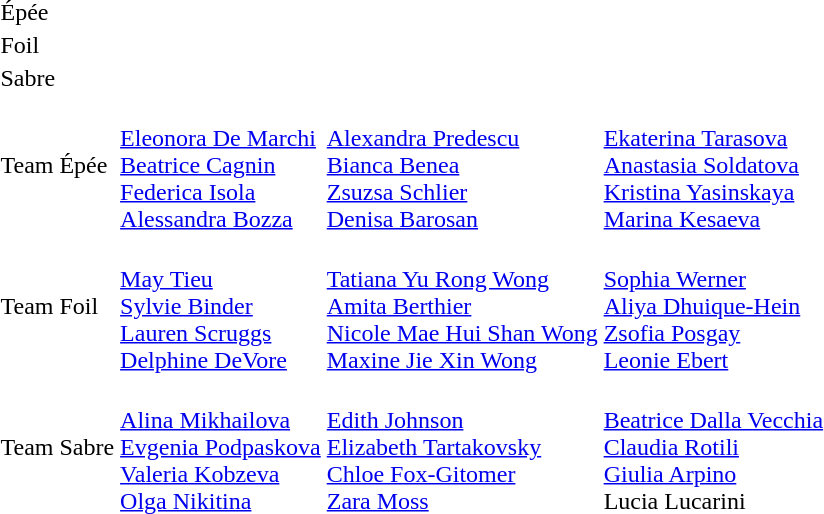<table>
<tr>
<td>Épée</td>
<td></td>
<td></td>
<td><br></td>
</tr>
<tr>
<td>Foil</td>
<td></td>
<td></td>
<td><br></td>
</tr>
<tr>
<td>Sabre</td>
<td></td>
<td></td>
<td><br></td>
</tr>
<tr>
<td>Team Épée</td>
<td><br><a href='#'>Eleonora De Marchi</a><br><a href='#'>Beatrice Cagnin</a><br><a href='#'>Federica Isola</a><br><a href='#'>Alessandra Bozza</a></td>
<td><br><a href='#'>Alexandra Predescu</a><br><a href='#'>Bianca Benea</a><br><a href='#'>Zsuzsa Schlier</a><br><a href='#'>Denisa Barosan</a></td>
<td><br><a href='#'>Ekaterina Tarasova</a><br><a href='#'>Anastasia Soldatova</a><br><a href='#'>Kristina Yasinskaya</a><br><a href='#'>Marina Kesaeva</a></td>
</tr>
<tr>
<td>Team Foil</td>
<td><br><a href='#'>May Tieu</a><br><a href='#'>Sylvie Binder</a><br><a href='#'>Lauren Scruggs</a><br><a href='#'>Delphine DeVore</a></td>
<td><br><a href='#'>Tatiana Yu Rong Wong</a><br><a href='#'>Amita Berthier</a><br><a href='#'>Nicole Mae Hui Shan Wong</a><br><a href='#'>Maxine Jie Xin Wong</a></td>
<td><br><a href='#'>Sophia Werner</a><br><a href='#'>Aliya Dhuique-Hein</a><br><a href='#'>Zsofia Posgay</a><br><a href='#'>Leonie Ebert</a></td>
</tr>
<tr>
<td>Team Sabre</td>
<td><br><a href='#'>Alina Mikhailova</a><br><a href='#'>Evgenia Podpaskova</a><br><a href='#'>Valeria Kobzeva</a><br><a href='#'>Olga Nikitina</a></td>
<td><br><a href='#'>Edith Johnson</a><br><a href='#'>Elizabeth Tartakovsky</a><br><a href='#'>Chloe Fox-Gitomer</a><br><a href='#'>Zara Moss</a></td>
<td><br><a href='#'>Beatrice Dalla Vecchia</a><br><a href='#'>Claudia Rotili</a><br><a href='#'>Giulia Arpino</a><br>Lucia Lucarini</td>
</tr>
</table>
